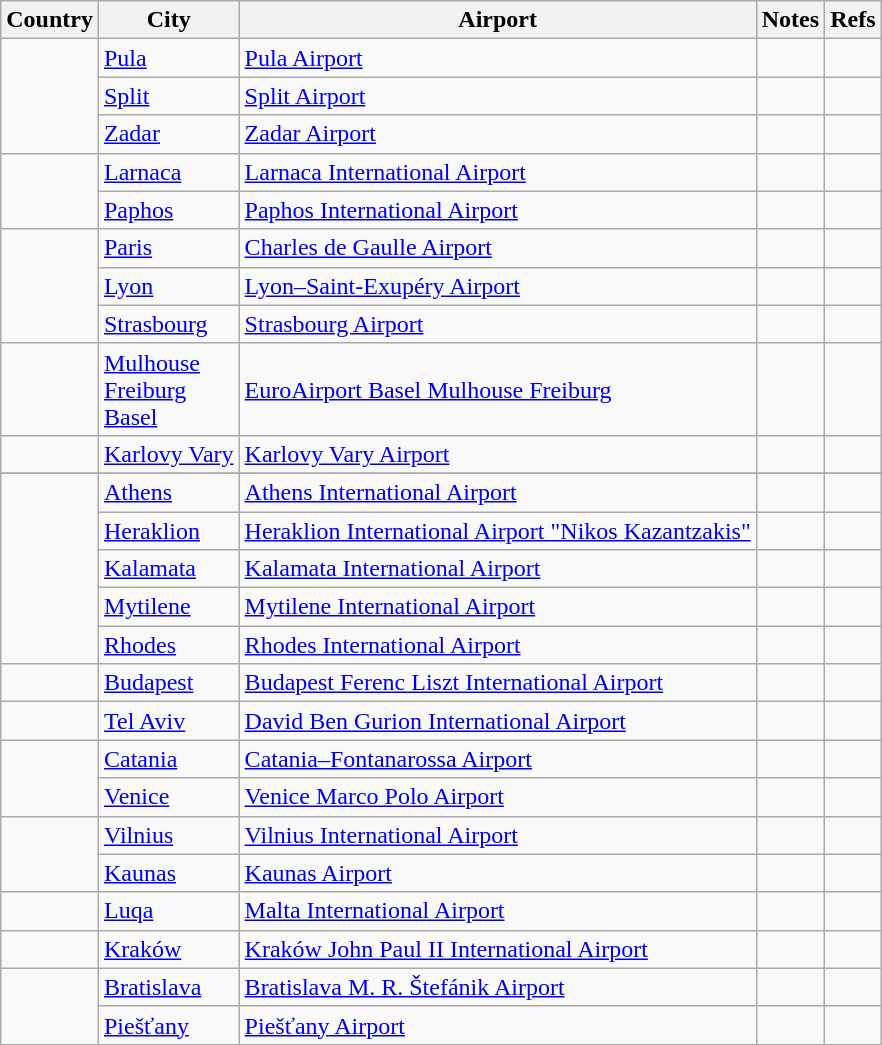<table class="sortable wikitable">
<tr>
<th>Country</th>
<th>City</th>
<th>Airport</th>
<th>Notes</th>
<th>Refs</th>
</tr>
<tr>
<td rowspan="3"></td>
<td><a href='#'>Pula</a></td>
<td><a href='#'>Pula Airport</a></td>
<td></td>
<td align=center></td>
</tr>
<tr>
<td><a href='#'>Split</a></td>
<td><a href='#'>Split Airport</a></td>
<td></td>
<td align=center></td>
</tr>
<tr>
<td><a href='#'>Zadar</a></td>
<td><a href='#'>Zadar Airport</a></td>
<td></td>
<td align=center></td>
</tr>
<tr>
<td rowspan="2"></td>
<td><a href='#'>Larnaca</a></td>
<td><a href='#'>Larnaca International Airport</a></td>
<td></td>
<td align=center></td>
</tr>
<tr>
<td><a href='#'>Paphos</a></td>
<td><a href='#'>Paphos International Airport</a></td>
<td></td>
<td align=center></td>
</tr>
<tr>
<td rowspan="3"></td>
<td><a href='#'>Paris</a></td>
<td><a href='#'>Charles de Gaulle Airport</a></td>
<td></td>
<td align=center></td>
</tr>
<tr>
<td><a href='#'>Lyon</a></td>
<td><a href='#'>Lyon–Saint-Exupéry Airport</a></td>
<td></td>
<td align=center></td>
</tr>
<tr>
<td><a href='#'>Strasbourg</a></td>
<td><a href='#'>Strasbourg Airport</a></td>
<td></td>
<td align=center></td>
</tr>
<tr>
<td><br><br></td>
<td><a href='#'>Mulhouse</a><br><a href='#'>Freiburg</a><br><a href='#'>Basel</a></td>
<td><a href='#'>EuroAirport Basel Mulhouse Freiburg</a></td>
<td></td>
<td align=center></td>
</tr>
<tr>
<td></td>
<td><a href='#'>Karlovy Vary</a></td>
<td><a href='#'>Karlovy Vary Airport</a></td>
<td></td>
<td align=center></td>
</tr>
<tr>
</tr>
<tr>
<td rowspan="5"></td>
<td><a href='#'>Athens</a></td>
<td><a href='#'>Athens International Airport</a></td>
<td></td>
<td align=center></td>
</tr>
<tr>
<td><a href='#'>Heraklion</a></td>
<td><a href='#'>Heraklion International Airport "Nikos Kazantzakis"</a></td>
<td></td>
<td align=center></td>
</tr>
<tr>
<td><a href='#'>Kalamata</a></td>
<td><a href='#'>Kalamata International Airport</a></td>
<td></td>
<td align=center></td>
</tr>
<tr>
<td><a href='#'>Mytilene</a></td>
<td><a href='#'>Mytilene International Airport</a></td>
<td></td>
<td align=center></td>
</tr>
<tr>
<td><a href='#'>Rhodes</a></td>
<td><a href='#'>Rhodes International Airport</a></td>
<td></td>
<td align=center></td>
</tr>
<tr>
<td></td>
<td><a href='#'>Budapest</a></td>
<td><a href='#'>Budapest Ferenc Liszt International Airport</a></td>
<td></td>
<td align=center></td>
</tr>
<tr>
<td></td>
<td><a href='#'>Tel Aviv</a></td>
<td><a href='#'>David Ben Gurion International Airport</a></td>
<td></td>
<td align=center></td>
</tr>
<tr>
<td rowspan="2"></td>
<td><a href='#'>Catania</a></td>
<td><a href='#'>Catania–Fontanarossa Airport</a></td>
<td></td>
<td align=center></td>
</tr>
<tr>
<td><a href='#'>Venice</a></td>
<td><a href='#'>Venice Marco Polo Airport</a></td>
<td></td>
<td align=center></td>
</tr>
<tr>
<td rowspan="2"></td>
<td><a href='#'>Vilnius</a></td>
<td><a href='#'>Vilnius International Airport</a></td>
<td></td>
<td align=center></td>
</tr>
<tr>
<td><a href='#'>Kaunas</a></td>
<td><a href='#'>Kaunas Airport</a></td>
<td></td>
<td align=center></td>
</tr>
<tr>
<td></td>
<td><a href='#'>Luqa</a></td>
<td><a href='#'>Malta International Airport</a></td>
<td></td>
<td align=center></td>
</tr>
<tr>
<td></td>
<td><a href='#'>Kraków</a></td>
<td><a href='#'>Kraków John Paul II International Airport</a></td>
<td></td>
<td align=center></td>
</tr>
<tr>
<td rowspan="2"></td>
<td><a href='#'>Bratislava</a></td>
<td><a href='#'>Bratislava M. R. Štefánik Airport</a></td>
<td></td>
<td align=center></td>
</tr>
<tr>
<td><a href='#'>Piešťany</a></td>
<td><a href='#'>Piešťany Airport</a></td>
<td></td>
<td align=center></td>
</tr>
</table>
